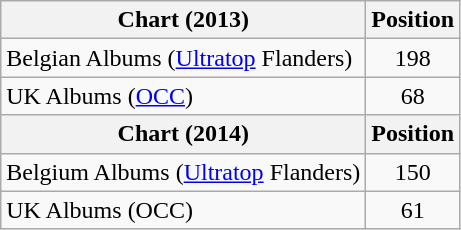<table class="wikitable">
<tr>
<th>Chart (2013)</th>
<th>Position</th>
</tr>
<tr>
<td>Belgian Albums (<a href='#'>Ultratop</a> Flanders)</td>
<td style="text-align:center;">198</td>
</tr>
<tr>
<td>UK Albums (<a href='#'>OCC</a>)</td>
<td style="text-align:center;">68</td>
</tr>
<tr>
<th scope="col">Chart (2014)</th>
<th scope="col">Position</th>
</tr>
<tr>
<td>Belgium Albums (<a href='#'>Ultratop</a> Flanders)</td>
<td style="text-align:center;">150</td>
</tr>
<tr>
<td>UK Albums (OCC)</td>
<td style="text-align:center;">61</td>
</tr>
</table>
